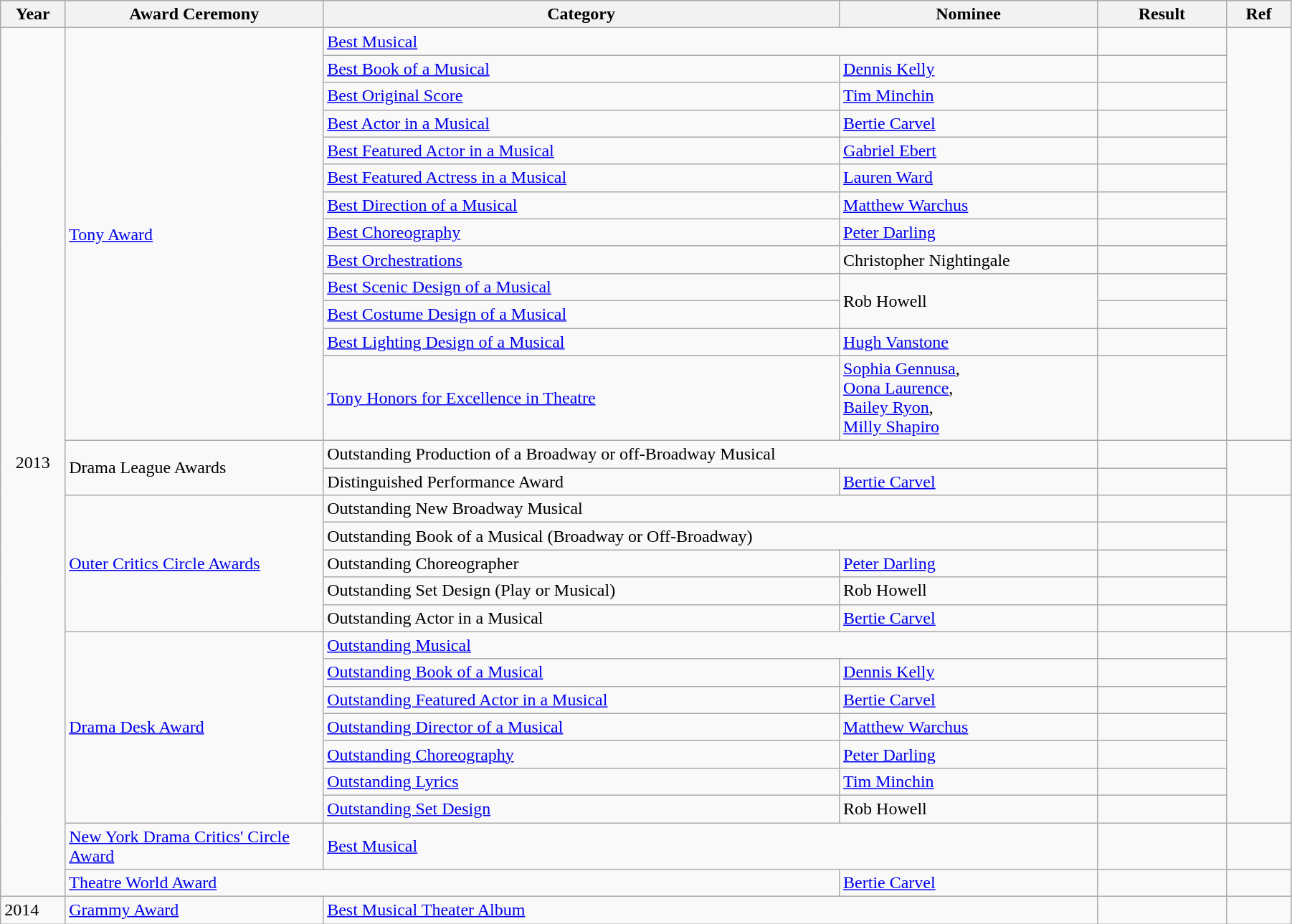<table class="wikitable" width="95%">
<tr>
<th width="5%">Year</th>
<th width="20%">Award Ceremony</th>
<th width="40%">Category</th>
<th width="20%">Nominee</th>
<th width="10%">Result</th>
<th width="5%">Ref</th>
</tr>
<tr>
<td rowspan="29" align="center">2013</td>
<td rowspan=13><a href='#'>Tony Award</a></td>
<td colspan=2><a href='#'>Best Musical</a></td>
<td></td>
<td rowspan="13" align="center"></td>
</tr>
<tr>
<td><a href='#'>Best Book of a Musical</a></td>
<td><a href='#'>Dennis Kelly</a></td>
<td></td>
</tr>
<tr>
<td><a href='#'>Best Original Score</a></td>
<td><a href='#'>Tim Minchin</a></td>
<td></td>
</tr>
<tr>
<td><a href='#'>Best Actor in a Musical</a></td>
<td><a href='#'>Bertie Carvel</a></td>
<td></td>
</tr>
<tr>
<td><a href='#'>Best Featured Actor in a Musical</a></td>
<td><a href='#'>Gabriel Ebert</a></td>
<td></td>
</tr>
<tr>
<td><a href='#'>Best Featured Actress in a Musical</a></td>
<td><a href='#'>Lauren Ward</a></td>
<td></td>
</tr>
<tr>
<td><a href='#'>Best Direction of a Musical</a></td>
<td><a href='#'>Matthew Warchus</a></td>
<td></td>
</tr>
<tr>
<td><a href='#'>Best Choreography</a></td>
<td><a href='#'>Peter Darling</a></td>
<td></td>
</tr>
<tr>
<td><a href='#'>Best Orchestrations</a></td>
<td>Christopher Nightingale</td>
<td></td>
</tr>
<tr>
<td><a href='#'>Best Scenic Design of a Musical</a></td>
<td rowspan=2>Rob Howell</td>
<td></td>
</tr>
<tr>
<td><a href='#'>Best Costume Design of a Musical</a></td>
<td></td>
</tr>
<tr>
<td><a href='#'>Best Lighting Design of a Musical</a></td>
<td><a href='#'>Hugh Vanstone</a></td>
<td></td>
</tr>
<tr>
<td><a href='#'>Tony Honors for Excellence in Theatre</a></td>
<td><a href='#'>Sophia Gennusa</a>,<br><a href='#'>Oona Laurence</a>,<br><a href='#'>Bailey Ryon</a>,<br><a href='#'>Milly Shapiro</a></td>
<td></td>
</tr>
<tr>
<td rowspan="2">Drama League Awards</td>
<td colspan="2">Outstanding Production of a Broadway or off-Broadway Musical</td>
<td></td>
<td rowspan="2" align="center"></td>
</tr>
<tr>
<td>Distinguished Performance Award</td>
<td><a href='#'>Bertie Carvel</a></td>
<td></td>
</tr>
<tr>
<td rowspan="5"><a href='#'>Outer Critics Circle Awards</a></td>
<td colspan="2">Outstanding New Broadway Musical</td>
<td></td>
<td rowspan="5" align="center"></td>
</tr>
<tr>
<td colspan="2">Outstanding Book of a Musical (Broadway or Off-Broadway)</td>
<td></td>
</tr>
<tr>
<td>Outstanding Choreographer</td>
<td><a href='#'>Peter Darling</a></td>
<td></td>
</tr>
<tr>
<td>Outstanding Set Design (Play or Musical)</td>
<td>Rob Howell</td>
<td></td>
</tr>
<tr>
<td>Outstanding Actor in a Musical</td>
<td><a href='#'>Bertie Carvel</a></td>
<td></td>
</tr>
<tr>
<td rowspan=7><a href='#'>Drama Desk Award</a></td>
<td colspan=2><a href='#'>Outstanding Musical</a></td>
<td></td>
<td rowspan="7" align="center"></td>
</tr>
<tr>
<td><a href='#'>Outstanding Book of a Musical</a></td>
<td><a href='#'>Dennis Kelly</a></td>
<td></td>
</tr>
<tr>
<td><a href='#'>Outstanding Featured Actor in a Musical</a></td>
<td><a href='#'>Bertie Carvel</a></td>
<td></td>
</tr>
<tr>
<td><a href='#'>Outstanding Director of a Musical</a></td>
<td><a href='#'>Matthew Warchus</a></td>
<td></td>
</tr>
<tr>
<td><a href='#'>Outstanding Choreography</a></td>
<td><a href='#'>Peter Darling</a></td>
<td></td>
</tr>
<tr>
<td><a href='#'>Outstanding Lyrics</a></td>
<td><a href='#'>Tim Minchin</a></td>
<td></td>
</tr>
<tr>
<td><a href='#'>Outstanding Set Design</a></td>
<td>Rob Howell</td>
<td></td>
</tr>
<tr>
<td><a href='#'>New York Drama Critics' Circle Award</a></td>
<td colspan=2><a href='#'>Best Musical</a></td>
<td></td>
<td align="center"></td>
</tr>
<tr>
<td colspan=2><a href='#'>Theatre World Award</a></td>
<td><a href='#'>Bertie Carvel</a></td>
<td></td>
<td align="center"></td>
</tr>
<tr>
<td>2014</td>
<td><a href='#'>Grammy Award</a></td>
<td colspan=2><a href='#'>Best Musical Theater Album</a></td>
<td></td>
<td></td>
</tr>
</table>
